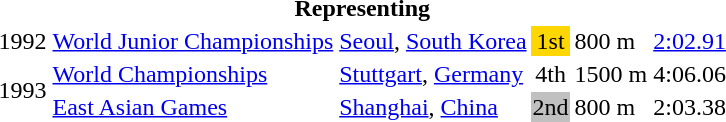<table>
<tr>
<th colspan="6">Representing </th>
</tr>
<tr>
<td>1992</td>
<td><a href='#'>World Junior Championships</a></td>
<td><a href='#'>Seoul</a>, <a href='#'>South Korea</a></td>
<td bgcolor=gold align="center">1st</td>
<td>800 m</td>
<td><a href='#'>2:02.91</a></td>
</tr>
<tr>
<td rowspan=2>1993</td>
<td><a href='#'>World Championships</a></td>
<td><a href='#'>Stuttgart</a>, <a href='#'>Germany</a></td>
<td align="center">4th</td>
<td>1500 m</td>
<td>4:06.06</td>
</tr>
<tr>
<td><a href='#'>East Asian Games</a></td>
<td><a href='#'>Shanghai</a>, <a href='#'>China</a></td>
<td bgcolor="silver" align="center">2nd</td>
<td>800 m</td>
<td>2:03.38</td>
</tr>
</table>
